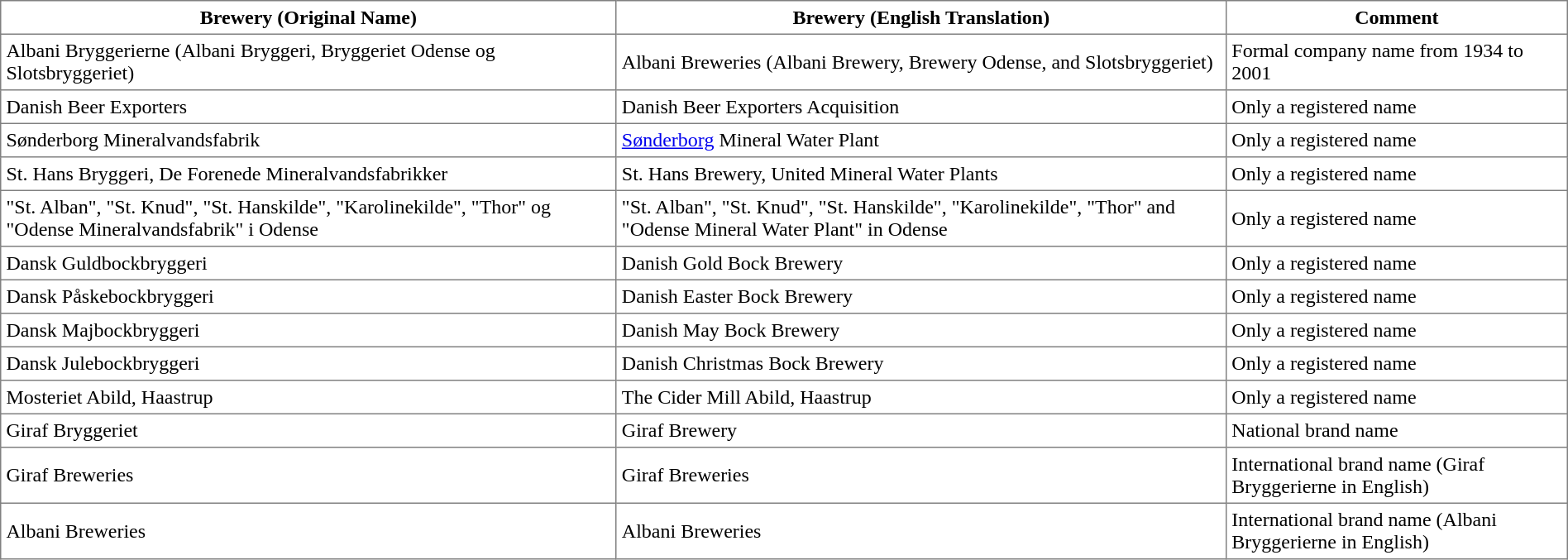<table class="toccolours" border="1" cellpadding="4" cellspacing="0" style="border-collapse: collapse; margin:1 auto;">
<tr style="text-align: Center;">
<td><strong>Brewery (Original Name)</strong></td>
<td><strong>Brewery (English Translation)</strong></td>
<td><strong>Comment</strong></td>
</tr>
<tr>
<td>Albani Bryggerierne (Albani Bryggeri, Bryggeriet Odense og Slotsbryggeriet)</td>
<td>Albani Breweries (Albani Brewery, Brewery Odense, and Slotsbryggeriet)</td>
<td>Formal company name from 1934 to 2001</td>
</tr>
<tr>
<td>Danish Beer Exporters</td>
<td>Danish Beer Exporters Acquisition</td>
<td>Only a registered name</td>
</tr>
<tr>
<td>Sønderborg Mineralvandsfabrik</td>
<td><a href='#'>Sønderborg</a> Mineral Water Plant</td>
<td>Only a registered name</td>
</tr>
<tr>
<td>St. Hans Bryggeri, De Forenede Mineralvandsfabrikker</td>
<td>St. Hans Brewery, United Mineral Water Plants</td>
<td>Only a registered name</td>
</tr>
<tr>
<td>"St. Alban", "St. Knud", "St. Hanskilde", "Karolinekilde", "Thor" og "Odense Mineralvandsfabrik" i Odense</td>
<td>"St. Alban", "St. Knud", "St. Hanskilde", "Karolinekilde", "Thor" and "Odense Mineral Water Plant" in Odense</td>
<td>Only a registered name</td>
</tr>
<tr>
<td>Dansk Guldbockbryggeri</td>
<td>Danish Gold Bock Brewery</td>
<td>Only a registered name</td>
</tr>
<tr>
<td>Dansk Påskebockbryggeri</td>
<td>Danish Easter Bock Brewery</td>
<td>Only a registered name</td>
</tr>
<tr>
<td>Dansk Majbockbryggeri</td>
<td>Danish May Bock Brewery</td>
<td>Only a registered name</td>
</tr>
<tr>
<td>Dansk Julebockbryggeri</td>
<td>Danish Christmas Bock Brewery</td>
<td>Only a registered name</td>
</tr>
<tr>
<td>Mosteriet Abild, Haastrup</td>
<td>The Cider Mill Abild, Haastrup</td>
<td>Only a registered name</td>
</tr>
<tr>
<td>Giraf Bryggeriet</td>
<td>Giraf Brewery</td>
<td>National brand name</td>
</tr>
<tr>
<td>Giraf Breweries</td>
<td>Giraf Breweries</td>
<td>International brand name (Giraf Bryggerierne in English)</td>
</tr>
<tr>
<td>Albani Breweries</td>
<td>Albani Breweries</td>
<td>International brand name (Albani Bryggerierne in English)</td>
</tr>
</table>
